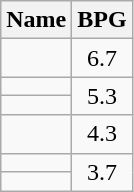<table class=wikitable>
<tr>
<th>Name</th>
<th>BPG</th>
</tr>
<tr>
<td></td>
<td align=center>6.7</td>
</tr>
<tr>
<td></td>
<td align=center rowspan=2>5.3</td>
</tr>
<tr>
<td></td>
</tr>
<tr>
<td></td>
<td align=center>4.3</td>
</tr>
<tr>
<td></td>
<td align=center rowspan=2>3.7</td>
</tr>
<tr>
<td></td>
</tr>
</table>
